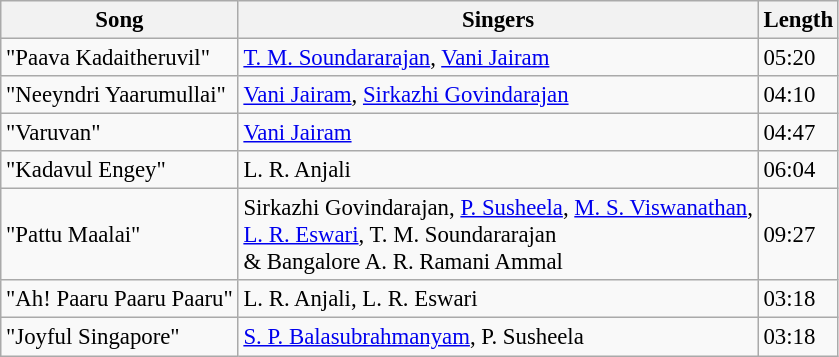<table class="wikitable" style="font-size:95%;">
<tr>
<th>Song</th>
<th>Singers</th>
<th>Length</th>
</tr>
<tr>
<td>"Paava Kadaitheruvil"</td>
<td><a href='#'>T. M. Soundararajan</a>, <a href='#'>Vani Jairam</a></td>
<td>05:20</td>
</tr>
<tr>
<td>"Neeyndri Yaarumullai"</td>
<td><a href='#'>Vani Jairam</a>, <a href='#'>Sirkazhi Govindarajan</a></td>
<td>04:10</td>
</tr>
<tr>
<td>"Varuvan"</td>
<td><a href='#'>Vani Jairam</a></td>
<td>04:47</td>
</tr>
<tr>
<td>"Kadavul Engey"</td>
<td>L. R. Anjali</td>
<td>06:04</td>
</tr>
<tr>
<td>"Pattu Maalai"</td>
<td>Sirkazhi Govindarajan, <a href='#'>P. Susheela</a>, <a href='#'>M. S. Viswanathan</a>,<br><a href='#'>L. R. Eswari</a>, T. M. Soundararajan<br>& Bangalore A. R. Ramani Ammal</td>
<td>09:27</td>
</tr>
<tr>
<td>"Ah! Paaru Paaru Paaru"</td>
<td>L. R. Anjali, L. R. Eswari</td>
<td>03:18</td>
</tr>
<tr>
<td>"Joyful Singapore"</td>
<td><a href='#'>S. P. Balasubrahmanyam</a>, P. Susheela</td>
<td>03:18</td>
</tr>
</table>
